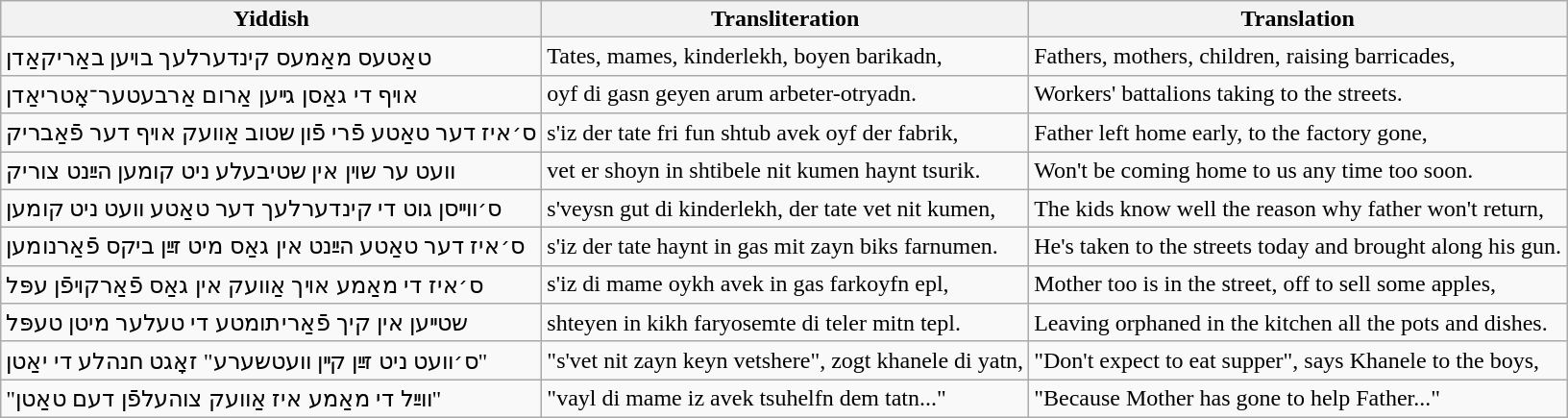<table class="wikitable">
<tr>
<th>Yiddish</th>
<th>Transliteration</th>
<th>Translation</th>
</tr>
<tr>
<td>טאַטעס מאַמעס קינדערלעך בױען באַריקאַדן</td>
<td>Tates, mames, kinderlekh, boyen barikadn,</td>
<td>Fathers, mothers, children, raising barricades,</td>
</tr>
<tr>
<td>אױף די גאַסן גײען אַרום אַרבעטער־אָטריאַדן</td>
<td>oyf di gasn geyen arum arbeter-otryadn.</td>
<td>Workers' battalions taking to the streets.</td>
</tr>
<tr>
<td>ס׳איז דער טאַטע פֿרי פֿון שטוב אַוועק אױף דער פֿאַבריק</td>
<td>s'iz der tate fri fun shtub avek oyf der fabrik,</td>
<td>Father left home early, to the factory gone,</td>
</tr>
<tr>
<td>וועט ער שױן אין שטיבעלע ניט קומען הײַנט צוריק</td>
<td>vet er shoyn in shtibele nit kumen haynt tsurik.</td>
<td>Won't be coming home to us any time too soon.</td>
</tr>
<tr>
<td>ס׳ווײסן גוט די קינדערלעך דער טאַטע וועט ניט קומען</td>
<td>s'veysn gut di kinderlekh, der tate vet nit kumen,</td>
<td>The kids know well the reason why father won't return,</td>
</tr>
<tr>
<td>ס׳איז דער טאַטע הײַנט אין גאַס מיט זײַן ביקס פֿאַרנומען</td>
<td>s'iz der tate haynt in gas mit zayn biks farnumen.</td>
<td>He's taken to the streets today and brought along his gun.</td>
</tr>
<tr>
<td>ס׳איז די מאַמע אױך אַוועק אין גאַס פֿאַרקױפֿן עפּל</td>
<td>s'iz di mame oykh avek in gas farkoyfn epl,</td>
<td>Mother too is in the street, off to sell some apples,</td>
</tr>
<tr>
<td>שטײען אין קיך פֿאַריתומטע די טעלער מיטן טעפּל</td>
<td>shteyen in kikh faryosemte di teler mitn tepl.</td>
<td>Leaving orphaned in the kitchen all the pots and dishes.</td>
</tr>
<tr>
<td>ס׳וועט ניט זײַן קײן וועטשערע" זאָגט חנהלע די יאַטן"</td>
<td>"s'vet nit zayn keyn vetshere", zogt khanele di yatn,</td>
<td>"Don't expect to eat supper", says Khanele to the boys,</td>
</tr>
<tr>
<td>"ווײַל די מאַמע איז אַוועק צוהעלפֿן דעם טאַטן"</td>
<td>"vayl di mame iz avek tsuhelfn dem tatn..."</td>
<td>"Because Mother has gone to help Father..."</td>
</tr>
</table>
